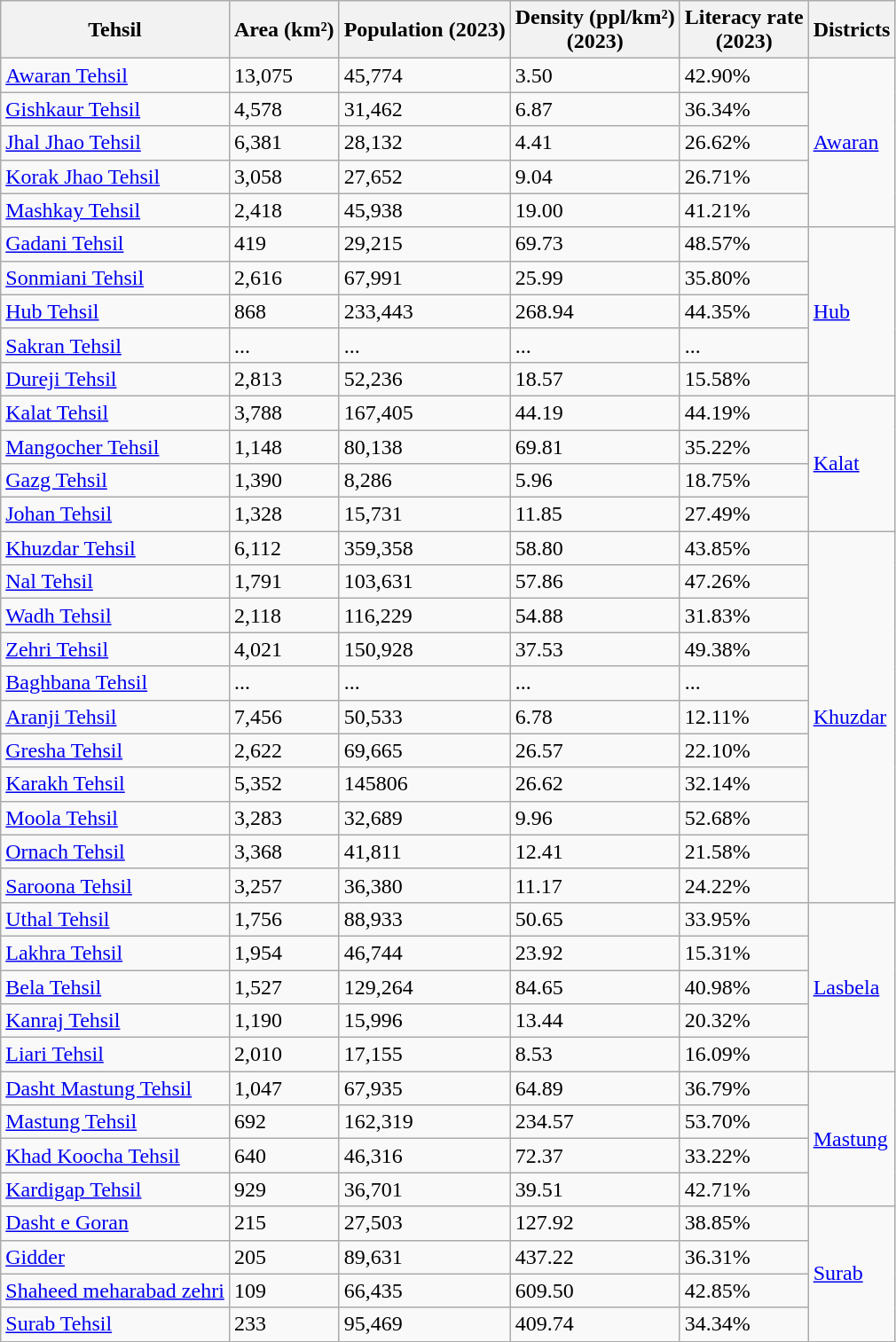<table class="wikitable sortable static-row-numbers static-row-header-hash">
<tr>
<th>Tehsil</th>
<th>Area (km²)</th>
<th>Population (2023)</th>
<th>Density (ppl/km²)<br>(2023)</th>
<th>Literacy rate<br>(2023)</th>
<th>Districts</th>
</tr>
<tr>
<td><a href='#'>Awaran Tehsil</a></td>
<td>13,075</td>
<td>45,774</td>
<td>3.50</td>
<td>42.90%</td>
<td rowspan="5"><a href='#'>Awaran</a></td>
</tr>
<tr>
<td><a href='#'>Gishkaur Tehsil</a></td>
<td>4,578</td>
<td>31,462</td>
<td>6.87</td>
<td>36.34%</td>
</tr>
<tr>
<td><a href='#'>Jhal Jhao Tehsil</a></td>
<td>6,381</td>
<td>28,132</td>
<td>4.41</td>
<td>26.62%</td>
</tr>
<tr>
<td><a href='#'>Korak Jhao Tehsil</a></td>
<td>3,058</td>
<td>27,652</td>
<td>9.04</td>
<td>26.71%</td>
</tr>
<tr>
<td><a href='#'>Mashkay Tehsil</a></td>
<td>2,418</td>
<td>45,938</td>
<td>19.00</td>
<td>41.21%</td>
</tr>
<tr>
<td><a href='#'>Gadani Tehsil</a></td>
<td>419</td>
<td>29,215</td>
<td>69.73</td>
<td>48.57%</td>
<td rowspan="5"><a href='#'>Hub</a></td>
</tr>
<tr>
<td><a href='#'>Sonmiani Tehsil</a></td>
<td>2,616</td>
<td>67,991</td>
<td>25.99</td>
<td>35.80%</td>
</tr>
<tr>
<td><a href='#'>Hub Tehsil</a></td>
<td>868</td>
<td>233,443</td>
<td>268.94</td>
<td>44.35%</td>
</tr>
<tr>
<td><a href='#'>Sakran Tehsil</a></td>
<td>...</td>
<td>...</td>
<td>...</td>
<td>...</td>
</tr>
<tr>
<td><a href='#'>Dureji Tehsil</a></td>
<td>2,813</td>
<td>52,236</td>
<td>18.57</td>
<td>15.58%</td>
</tr>
<tr>
<td><a href='#'>Kalat Tehsil</a></td>
<td>3,788</td>
<td>167,405</td>
<td>44.19</td>
<td>44.19%</td>
<td rowspan="4"><a href='#'>Kalat</a></td>
</tr>
<tr>
<td><a href='#'>Mangocher Tehsil</a></td>
<td>1,148</td>
<td>80,138</td>
<td>69.81</td>
<td>35.22%</td>
</tr>
<tr>
<td><a href='#'>Gazg Tehsil</a></td>
<td>1,390</td>
<td>8,286</td>
<td>5.96</td>
<td>18.75%</td>
</tr>
<tr>
<td><a href='#'>Johan Tehsil</a></td>
<td>1,328</td>
<td>15,731</td>
<td>11.85</td>
<td>27.49%</td>
</tr>
<tr>
<td><a href='#'>Khuzdar Tehsil</a></td>
<td>6,112</td>
<td>359,358</td>
<td>58.80</td>
<td>43.85%</td>
<td rowspan="11"><a href='#'>Khuzdar</a></td>
</tr>
<tr>
<td><a href='#'>Nal Tehsil</a></td>
<td>1,791</td>
<td>103,631</td>
<td>57.86</td>
<td>47.26%</td>
</tr>
<tr>
<td><a href='#'>Wadh Tehsil</a></td>
<td>2,118</td>
<td>116,229</td>
<td>54.88</td>
<td>31.83%</td>
</tr>
<tr>
<td><a href='#'>Zehri Tehsil</a></td>
<td>4,021</td>
<td>150,928</td>
<td>37.53</td>
<td>49.38%</td>
</tr>
<tr>
<td><a href='#'>Baghbana Tehsil</a></td>
<td>...</td>
<td>...</td>
<td>...</td>
<td>...</td>
</tr>
<tr>
<td><a href='#'>Aranji Tehsil</a></td>
<td>7,456</td>
<td>50,533</td>
<td>6.78</td>
<td>12.11%</td>
</tr>
<tr>
<td><a href='#'>Gresha Tehsil</a></td>
<td>2,622</td>
<td>69,665</td>
<td>26.57</td>
<td>22.10%</td>
</tr>
<tr>
<td><a href='#'>Karakh Tehsil</a></td>
<td>5,352</td>
<td>145806</td>
<td>26.62</td>
<td>32.14%</td>
</tr>
<tr>
<td><a href='#'>Moola Tehsil</a></td>
<td>3,283</td>
<td>32,689</td>
<td>9.96</td>
<td>52.68%</td>
</tr>
<tr>
<td><a href='#'>Ornach Tehsil</a></td>
<td>3,368</td>
<td>41,811</td>
<td>12.41</td>
<td>21.58%</td>
</tr>
<tr>
<td><a href='#'>Saroona Tehsil</a></td>
<td>3,257</td>
<td>36,380</td>
<td>11.17</td>
<td>24.22%</td>
</tr>
<tr>
<td><a href='#'>Uthal Tehsil</a></td>
<td>1,756</td>
<td>88,933</td>
<td>50.65</td>
<td>33.95%</td>
<td rowspan="5"><a href='#'>Lasbela</a></td>
</tr>
<tr>
<td><a href='#'>Lakhra Tehsil</a></td>
<td>1,954</td>
<td>46,744</td>
<td>23.92</td>
<td>15.31%</td>
</tr>
<tr>
<td><a href='#'>Bela Tehsil</a></td>
<td>1,527</td>
<td>129,264</td>
<td>84.65</td>
<td>40.98%</td>
</tr>
<tr>
<td><a href='#'>Kanraj Tehsil</a></td>
<td>1,190</td>
<td>15,996</td>
<td>13.44</td>
<td>20.32%</td>
</tr>
<tr>
<td><a href='#'>Liari Tehsil</a></td>
<td>2,010</td>
<td>17,155</td>
<td>8.53</td>
<td>16.09%</td>
</tr>
<tr>
<td><a href='#'>Dasht Mastung Tehsil</a></td>
<td>1,047</td>
<td>67,935</td>
<td>64.89</td>
<td>36.79%</td>
<td rowspan="4"><a href='#'>Mastung</a></td>
</tr>
<tr>
<td><a href='#'>Mastung Tehsil</a></td>
<td>692</td>
<td>162,319</td>
<td>234.57</td>
<td>53.70%</td>
</tr>
<tr>
<td><a href='#'>Khad Koocha Tehsil</a></td>
<td>640</td>
<td>46,316</td>
<td>72.37</td>
<td>33.22%</td>
</tr>
<tr>
<td><a href='#'>Kardigap Tehsil</a></td>
<td>929</td>
<td>36,701</td>
<td>39.51</td>
<td>42.71%</td>
</tr>
<tr>
<td><a href='#'>Dasht e Goran</a></td>
<td>215</td>
<td>27,503</td>
<td>127.92</td>
<td>38.85%</td>
<td rowspan="4"><a href='#'>Surab</a></td>
</tr>
<tr>
<td><a href='#'>Gidder</a></td>
<td>205</td>
<td>89,631</td>
<td>437.22</td>
<td>36.31%</td>
</tr>
<tr>
<td><a href='#'>Shaheed meharabad zehri</a></td>
<td>109</td>
<td>66,435</td>
<td>609.50</td>
<td>42.85%</td>
</tr>
<tr>
<td><a href='#'>Surab Tehsil</a></td>
<td>233</td>
<td>95,469</td>
<td>409.74</td>
<td>34.34%</td>
</tr>
</table>
